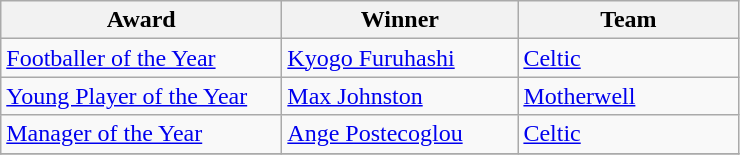<table class="wikitable">
<tr>
<th width=180>Award</th>
<th width=150>Winner</th>
<th width=140>Team</th>
</tr>
<tr>
<td><a href='#'>Footballer of the Year</a></td>
<td><a href='#'>Kyogo Furuhashi</a></td>
<td><a href='#'>Celtic</a></td>
</tr>
<tr>
<td><a href='#'>Young Player of the Year</a></td>
<td><a href='#'>Max Johnston</a></td>
<td><a href='#'>Motherwell</a></td>
</tr>
<tr>
<td><a href='#'>Manager of the Year</a></td>
<td><a href='#'>Ange Postecoglou</a></td>
<td><a href='#'>Celtic</a></td>
</tr>
<tr>
</tr>
</table>
